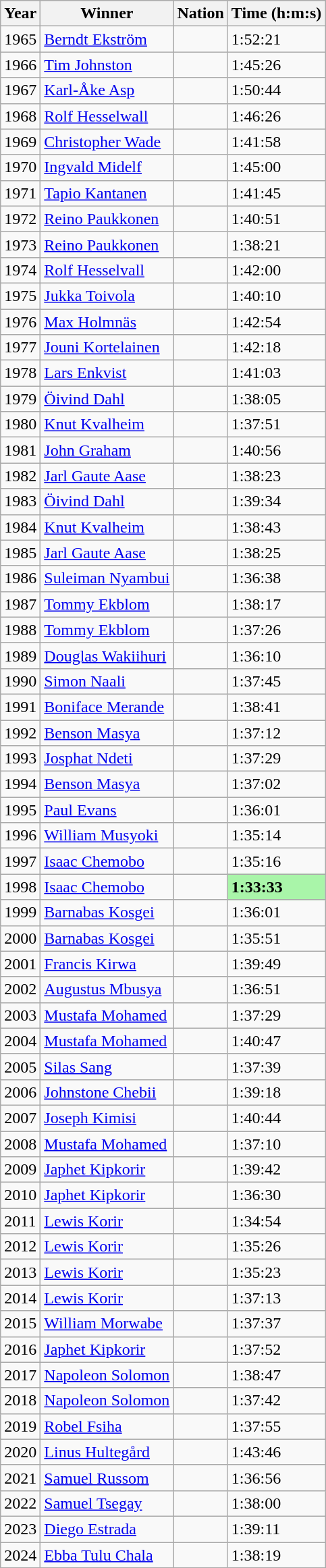<table class=wikitable>
<tr>
<th>Year</th>
<th>Winner</th>
<th>Nation</th>
<th>Time (h:m:s)</th>
</tr>
<tr>
<td>1965</td>
<td><a href='#'>Berndt Ekström</a></td>
<td></td>
<td>1:52:21</td>
</tr>
<tr>
<td>1966</td>
<td><a href='#'>Tim Johnston</a></td>
<td></td>
<td>1:45:26</td>
</tr>
<tr>
<td>1967</td>
<td><a href='#'>Karl-Åke Asp</a></td>
<td></td>
<td>1:50:44</td>
</tr>
<tr>
<td>1968</td>
<td><a href='#'>Rolf Hesselwall</a></td>
<td></td>
<td>1:46:26</td>
</tr>
<tr>
<td>1969</td>
<td><a href='#'>Christopher Wade</a></td>
<td></td>
<td>1:41:58</td>
</tr>
<tr>
<td>1970</td>
<td><a href='#'>Ingvald Midelf</a></td>
<td></td>
<td>1:45:00</td>
</tr>
<tr>
<td>1971</td>
<td><a href='#'>Tapio Kantanen</a></td>
<td></td>
<td>1:41:45</td>
</tr>
<tr>
<td>1972</td>
<td><a href='#'>Reino Paukkonen</a></td>
<td></td>
<td>1:40:51</td>
</tr>
<tr>
<td>1973</td>
<td><a href='#'>Reino Paukkonen</a></td>
<td></td>
<td>1:38:21</td>
</tr>
<tr>
<td>1974</td>
<td><a href='#'>Rolf Hesselvall</a></td>
<td></td>
<td>1:42:00</td>
</tr>
<tr>
<td>1975</td>
<td><a href='#'>Jukka Toivola</a></td>
<td></td>
<td>1:40:10</td>
</tr>
<tr>
<td>1976</td>
<td><a href='#'>Max Holmnäs</a></td>
<td></td>
<td>1:42:54</td>
</tr>
<tr>
<td>1977</td>
<td><a href='#'>Jouni Kortelainen</a></td>
<td></td>
<td>1:42:18</td>
</tr>
<tr>
<td>1978</td>
<td><a href='#'>Lars Enkvist</a></td>
<td></td>
<td>1:41:03</td>
</tr>
<tr>
<td>1979</td>
<td><a href='#'>Öivind Dahl</a></td>
<td></td>
<td>1:38:05</td>
</tr>
<tr>
<td>1980</td>
<td><a href='#'>Knut Kvalheim</a></td>
<td></td>
<td>1:37:51</td>
</tr>
<tr>
<td>1981</td>
<td><a href='#'>John Graham</a></td>
<td></td>
<td>1:40:56</td>
</tr>
<tr>
<td>1982</td>
<td><a href='#'>Jarl Gaute Aase</a></td>
<td></td>
<td>1:38:23</td>
</tr>
<tr>
<td>1983</td>
<td><a href='#'>Öivind Dahl</a></td>
<td></td>
<td>1:39:34</td>
</tr>
<tr>
<td>1984</td>
<td><a href='#'>Knut Kvalheim</a></td>
<td></td>
<td>1:38:43</td>
</tr>
<tr>
<td>1985</td>
<td><a href='#'>Jarl Gaute Aase</a></td>
<td></td>
<td>1:38:25</td>
</tr>
<tr>
<td>1986</td>
<td><a href='#'>Suleiman Nyambui</a></td>
<td></td>
<td>1:36:38</td>
</tr>
<tr>
<td>1987</td>
<td><a href='#'>Tommy Ekblom</a></td>
<td></td>
<td>1:38:17</td>
</tr>
<tr>
<td>1988</td>
<td><a href='#'>Tommy Ekblom</a></td>
<td></td>
<td>1:37:26</td>
</tr>
<tr>
<td>1989</td>
<td><a href='#'>Douglas Wakiihuri</a></td>
<td></td>
<td>1:36:10</td>
</tr>
<tr>
<td>1990</td>
<td><a href='#'>Simon Naali</a></td>
<td></td>
<td>1:37:45</td>
</tr>
<tr>
<td>1991</td>
<td><a href='#'>Boniface Merande</a></td>
<td></td>
<td>1:38:41</td>
</tr>
<tr>
<td>1992</td>
<td><a href='#'>Benson Masya</a></td>
<td></td>
<td>1:37:12</td>
</tr>
<tr>
<td>1993</td>
<td><a href='#'>Josphat Ndeti</a></td>
<td></td>
<td>1:37:29</td>
</tr>
<tr>
<td>1994</td>
<td><a href='#'>Benson Masya</a></td>
<td></td>
<td>1:37:02</td>
</tr>
<tr>
<td>1995</td>
<td><a href='#'>Paul Evans</a></td>
<td></td>
<td>1:36:01</td>
</tr>
<tr>
<td>1996</td>
<td><a href='#'>William Musyoki</a></td>
<td></td>
<td>1:35:14</td>
</tr>
<tr>
<td>1997</td>
<td><a href='#'>Isaac Chemobo</a></td>
<td></td>
<td>1:35:16</td>
</tr>
<tr>
<td>1998</td>
<td><a href='#'>Isaac Chemobo</a></td>
<td></td>
<td bgcolor=#A9F5A9><strong>1:33:33</strong></td>
</tr>
<tr>
<td>1999</td>
<td><a href='#'>Barnabas Kosgei</a></td>
<td></td>
<td>1:36:01</td>
</tr>
<tr>
<td>2000</td>
<td><a href='#'>Barnabas Kosgei</a></td>
<td></td>
<td>1:35:51</td>
</tr>
<tr>
<td>2001</td>
<td><a href='#'>Francis Kirwa</a></td>
<td></td>
<td>1:39:49</td>
</tr>
<tr>
<td>2002</td>
<td><a href='#'>Augustus Mbusya</a></td>
<td></td>
<td>1:36:51</td>
</tr>
<tr>
<td>2003</td>
<td><a href='#'>Mustafa Mohamed</a></td>
<td></td>
<td>1:37:29</td>
</tr>
<tr>
<td>2004</td>
<td><a href='#'>Mustafa Mohamed</a></td>
<td></td>
<td>1:40:47</td>
</tr>
<tr>
<td>2005</td>
<td><a href='#'>Silas Sang</a></td>
<td></td>
<td>1:37:39</td>
</tr>
<tr>
<td>2006</td>
<td><a href='#'>Johnstone Chebii</a></td>
<td></td>
<td>1:39:18</td>
</tr>
<tr>
<td>2007</td>
<td><a href='#'>Joseph Kimisi</a></td>
<td></td>
<td>1:40:44</td>
</tr>
<tr>
<td>2008</td>
<td><a href='#'>Mustafa Mohamed</a></td>
<td></td>
<td>1:37:10</td>
</tr>
<tr>
<td>2009</td>
<td><a href='#'>Japhet Kipkorir</a></td>
<td></td>
<td>1:39:42</td>
</tr>
<tr>
<td>2010</td>
<td><a href='#'>Japhet Kipkorir</a></td>
<td></td>
<td>1:36:30</td>
</tr>
<tr>
<td>2011</td>
<td><a href='#'>Lewis Korir</a></td>
<td></td>
<td>1:34:54</td>
</tr>
<tr>
<td>2012</td>
<td><a href='#'>Lewis Korir</a></td>
<td></td>
<td>1:35:26</td>
</tr>
<tr>
<td>2013</td>
<td><a href='#'>Lewis Korir</a></td>
<td></td>
<td>1:35:23</td>
</tr>
<tr>
<td>2014</td>
<td><a href='#'>Lewis Korir</a></td>
<td></td>
<td>1:37:13</td>
</tr>
<tr>
<td>2015</td>
<td><a href='#'>William Morwabe</a></td>
<td></td>
<td>1:37:37</td>
</tr>
<tr>
<td>2016</td>
<td><a href='#'>Japhet Kipkorir</a></td>
<td></td>
<td>1:37:52</td>
</tr>
<tr>
<td>2017</td>
<td><a href='#'>Napoleon Solomon</a></td>
<td></td>
<td>1:38:47</td>
</tr>
<tr>
<td>2018</td>
<td><a href='#'>Napoleon Solomon</a></td>
<td></td>
<td>1:37:42</td>
</tr>
<tr>
<td>2019</td>
<td><a href='#'>Robel Fsiha</a></td>
<td></td>
<td>1:37:55</td>
</tr>
<tr>
<td>2020</td>
<td><a href='#'>Linus Hultegård</a></td>
<td></td>
<td>1:43:46</td>
</tr>
<tr>
<td>2021</td>
<td><a href='#'>Samuel Russom</a></td>
<td></td>
<td>1:36:56</td>
</tr>
<tr>
<td>2022</td>
<td><a href='#'>Samuel Tsegay</a></td>
<td></td>
<td>1:38:00</td>
</tr>
<tr>
<td>2023</td>
<td><a href='#'>Diego Estrada</a></td>
<td></td>
<td>1:39:11</td>
</tr>
<tr>
<td>2024</td>
<td><a href='#'>Ebba Tulu Chala</a></td>
<td></td>
<td>1:38:19</td>
</tr>
</table>
